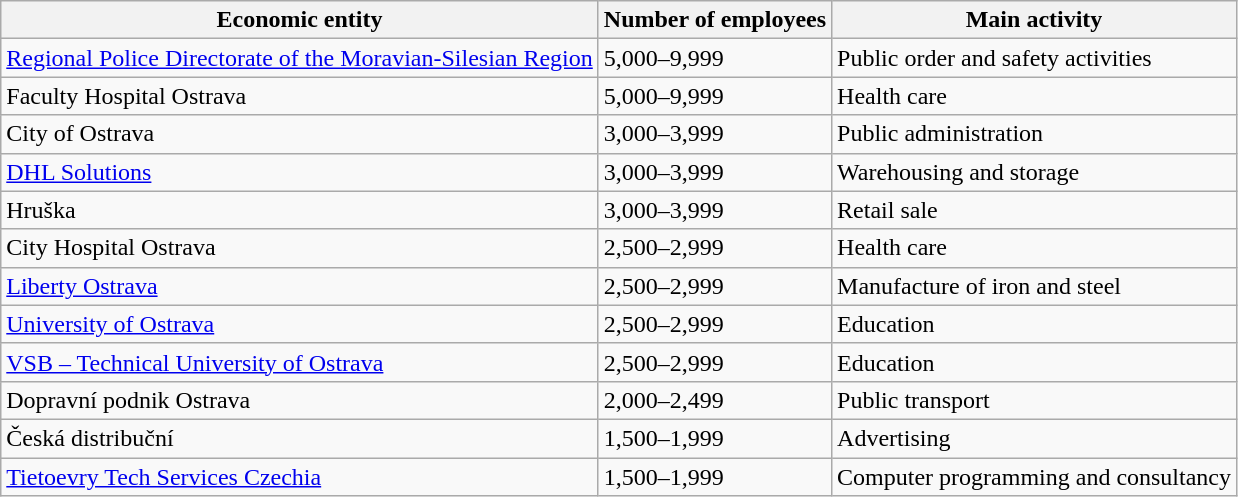<table class="wikitable sortable">
<tr>
<th>Economic entity</th>
<th>Number of employees</th>
<th>Main activity</th>
</tr>
<tr>
<td><a href='#'>Regional Police Directorate of the Moravian-Silesian Region</a></td>
<td>5,000–9,999</td>
<td>Public order and safety activities</td>
</tr>
<tr>
<td>Faculty Hospital Ostrava</td>
<td>5,000–9,999</td>
<td>Health care</td>
</tr>
<tr>
<td>City of Ostrava</td>
<td>3,000–3,999</td>
<td>Public administration</td>
</tr>
<tr>
<td><a href='#'>DHL Solutions</a></td>
<td>3,000–3,999</td>
<td>Warehousing and storage</td>
</tr>
<tr>
<td>Hruška</td>
<td>3,000–3,999</td>
<td>Retail sale</td>
</tr>
<tr>
<td>City Hospital Ostrava</td>
<td>2,500–2,999</td>
<td>Health care</td>
</tr>
<tr>
<td><a href='#'>Liberty Ostrava</a></td>
<td>2,500–2,999</td>
<td>Manufacture of iron and steel</td>
</tr>
<tr>
<td><a href='#'>University of Ostrava</a></td>
<td>2,500–2,999</td>
<td>Education</td>
</tr>
<tr>
<td><a href='#'>VSB – Technical University of Ostrava</a></td>
<td>2,500–2,999</td>
<td>Education</td>
</tr>
<tr>
<td>Dopravní podnik Ostrava</td>
<td>2,000–2,499</td>
<td>Public transport</td>
</tr>
<tr>
<td>Česká distribuční</td>
<td>1,500–1,999</td>
<td>Advertising</td>
</tr>
<tr>
<td><a href='#'>Tietoevry Tech Services Czechia</a></td>
<td>1,500–1,999</td>
<td>Computer programming and consultancy</td>
</tr>
</table>
